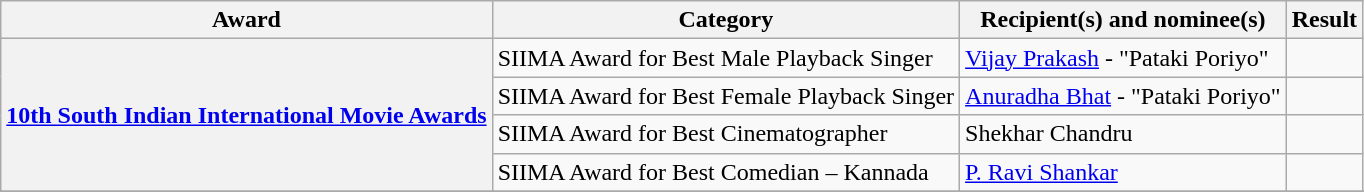<table class="wikitable sortable">
<tr>
<th>Award</th>
<th>Category</th>
<th>Recipient(s) and nominee(s)</th>
<th>Result</th>
</tr>
<tr>
<th scope="row" rowspan="4"><a href='#'>10th South Indian International Movie Awards</a></th>
<td>SIIMA Award for Best Male Playback Singer</td>
<td><a href='#'>Vijay Prakash</a> - "Pataki Poriyo"</td>
<td></td>
</tr>
<tr>
<td>SIIMA Award for Best Female Playback Singer</td>
<td><a href='#'>Anuradha Bhat</a> - "Pataki Poriyo"</td>
<td></td>
</tr>
<tr>
<td>SIIMA Award for Best Cinematographer</td>
<td>Shekhar Chandru</td>
<td></td>
</tr>
<tr>
<td>SIIMA Award for Best Comedian – Kannada</td>
<td><a href='#'>P. Ravi Shankar</a></td>
<td></td>
</tr>
<tr>
</tr>
</table>
